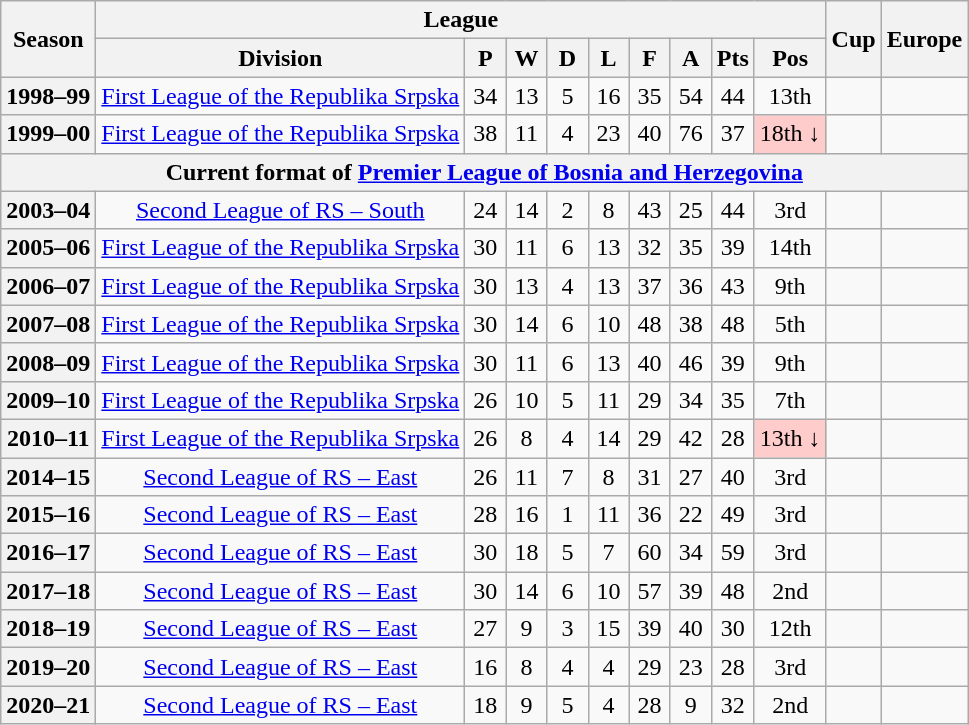<table class="wikitable" style="text-align: center">
<tr>
<th rowspan="2">Season</th>
<th colspan="9">League</th>
<th rowspan="2">Cup</th>
<th rowspan="2">Europe</th>
</tr>
<tr>
<th>Division</th>
<th width="20">P</th>
<th width="20">W</th>
<th width="20">D</th>
<th width="20">L</th>
<th width="20">F</th>
<th width="20">A</th>
<th width="20">Pts</th>
<th>Pos</th>
</tr>
<tr>
<th>1998–99</th>
<td><a href='#'>First League of the Republika Srpska</a></td>
<td>34</td>
<td>13</td>
<td>5</td>
<td>16</td>
<td>35</td>
<td>54</td>
<td>44</td>
<td>13th</td>
<td></td>
<td></td>
</tr>
<tr>
<th>1999–00</th>
<td><a href='#'>First League of the Republika Srpska</a></td>
<td>38</td>
<td>11</td>
<td>4</td>
<td>23</td>
<td>40</td>
<td>76</td>
<td>37</td>
<td bgcolor=#FFCCCC>18th ↓</td>
<td></td>
<td></td>
</tr>
<tr>
<th colspan="15">Current format of <a href='#'>Premier League of Bosnia and Herzegovina</a></th>
</tr>
<tr>
<th>2003–04</th>
<td><a href='#'>Second League of RS – South</a></td>
<td>24</td>
<td>14</td>
<td>2</td>
<td>8</td>
<td>43</td>
<td>25</td>
<td>44</td>
<td>3rd</td>
<td></td>
<td></td>
</tr>
<tr>
<th>2005–06</th>
<td><a href='#'>First League of the Republika Srpska</a></td>
<td>30</td>
<td>11</td>
<td>6</td>
<td>13</td>
<td>32</td>
<td>35</td>
<td>39</td>
<td>14th</td>
<td></td>
<td></td>
</tr>
<tr>
<th>2006–07</th>
<td><a href='#'>First League of the Republika Srpska</a></td>
<td>30</td>
<td>13</td>
<td>4</td>
<td>13</td>
<td>37</td>
<td>36</td>
<td>43</td>
<td>9th</td>
<td></td>
<td></td>
</tr>
<tr>
<th>2007–08</th>
<td><a href='#'>First League of the Republika Srpska</a></td>
<td>30</td>
<td>14</td>
<td>6</td>
<td>10</td>
<td>48</td>
<td>38</td>
<td>48</td>
<td>5th</td>
<td></td>
<td></td>
</tr>
<tr>
<th>2008–09</th>
<td><a href='#'>First League of the Republika Srpska</a></td>
<td>30</td>
<td>11</td>
<td>6</td>
<td>13</td>
<td>40</td>
<td>46</td>
<td>39</td>
<td>9th</td>
<td></td>
<td></td>
</tr>
<tr>
<th>2009–10</th>
<td><a href='#'>First League of the Republika Srpska</a></td>
<td>26</td>
<td>10</td>
<td>5</td>
<td>11</td>
<td>29</td>
<td>34</td>
<td>35</td>
<td>7th</td>
<td></td>
<td></td>
</tr>
<tr>
<th>2010–11</th>
<td><a href='#'>First League of the Republika Srpska</a></td>
<td>26</td>
<td>8</td>
<td>4</td>
<td>14</td>
<td>29</td>
<td>42</td>
<td>28</td>
<td bgcolor=#FFCCCC>13th ↓</td>
<td></td>
<td></td>
</tr>
<tr>
<th>2014–15</th>
<td><a href='#'>Second League of RS – East</a></td>
<td>26</td>
<td>11</td>
<td>7</td>
<td>8</td>
<td>31</td>
<td>27</td>
<td>40</td>
<td>3rd</td>
<td></td>
<td></td>
</tr>
<tr>
<th>2015–16</th>
<td><a href='#'>Second League of RS – East</a></td>
<td>28</td>
<td>16</td>
<td>1</td>
<td>11</td>
<td>36</td>
<td>22</td>
<td>49</td>
<td>3rd</td>
<td></td>
<td></td>
</tr>
<tr>
<th>2016–17</th>
<td><a href='#'>Second League of RS – East</a></td>
<td>30</td>
<td>18</td>
<td>5</td>
<td>7</td>
<td>60</td>
<td>34</td>
<td>59</td>
<td>3rd</td>
<td></td>
<td></td>
</tr>
<tr>
<th>2017–18</th>
<td><a href='#'>Second League of RS – East</a></td>
<td>30</td>
<td>14</td>
<td>6</td>
<td>10</td>
<td>57</td>
<td>39</td>
<td>48</td>
<td>2nd</td>
<td></td>
<td></td>
</tr>
<tr>
<th>2018–19</th>
<td><a href='#'>Second League of RS – East</a></td>
<td>27</td>
<td>9</td>
<td>3</td>
<td>15</td>
<td>39</td>
<td>40</td>
<td>30</td>
<td>12th</td>
<td></td>
<td></td>
</tr>
<tr>
<th>2019–20</th>
<td><a href='#'>Second League of RS – East</a></td>
<td>16</td>
<td>8</td>
<td>4</td>
<td>4</td>
<td>29</td>
<td>23</td>
<td>28</td>
<td>3rd</td>
<td></td>
<td></td>
</tr>
<tr>
<th>2020–21</th>
<td><a href='#'>Second League of RS – East</a></td>
<td>18</td>
<td>9</td>
<td>5</td>
<td>4</td>
<td>28</td>
<td>9</td>
<td>32</td>
<td>2nd</td>
<td></td>
<td></td>
</tr>
</table>
